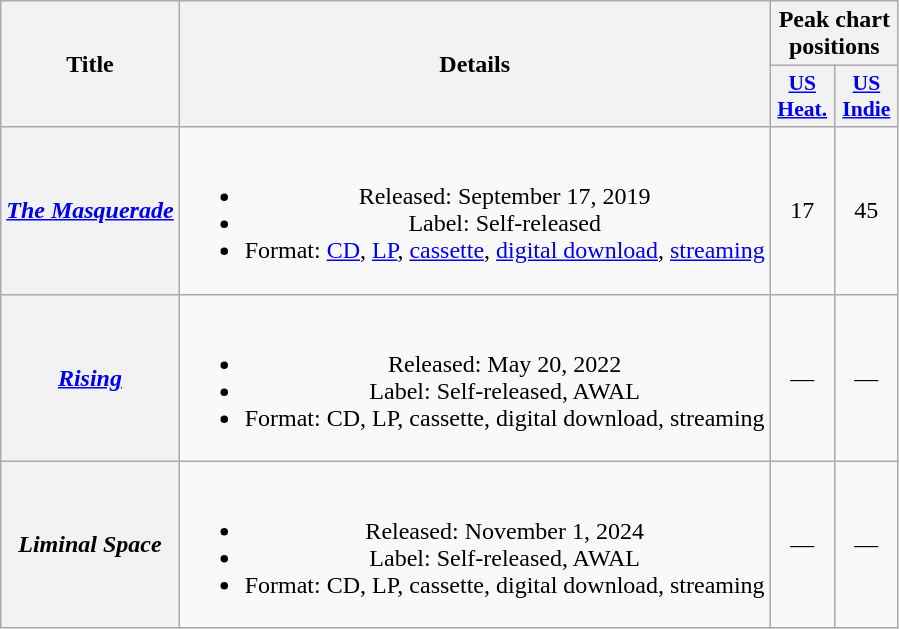<table class="wikitable plainrowheaders" style="text-align:center">
<tr>
<th scope="col" rowspan="2">Title</th>
<th scope="col" rowspan="2">Details</th>
<th scope="col" colspan="2">Peak chart positions</th>
</tr>
<tr>
<th scope="col" style="width:2.5em;font-size:90%;"><a href='#'>US<br>Heat.</a><br></th>
<th scope="col" style="width:2.5em;font-size:90%;"><a href='#'>US <br>Indie</a><br></th>
</tr>
<tr>
<th scope="row"><em><a href='#'>The Masquerade</a></em></th>
<td><br><ul><li>Released: September 17, 2019</li><li>Label: Self-released</li><li>Format: <a href='#'>CD</a>, <a href='#'>LP</a>, <a href='#'>cassette</a>, <a href='#'>digital download</a>, <a href='#'>streaming</a></li></ul></td>
<td>17</td>
<td>45</td>
</tr>
<tr>
<th scope="row"><em><a href='#'>Rising</a></em></th>
<td><br><ul><li>Released: May 20, 2022</li><li>Label: Self-released, AWAL</li><li>Format: CD, LP, cassette, digital download, streaming</li></ul></td>
<td>—</td>
<td>—</td>
</tr>
<tr>
<th scope="row"><em>Liminal Space</em></th>
<td><br><ul><li>Released: November 1, 2024</li><li>Label: Self-released, AWAL</li><li>Format: CD, LP, cassette, digital download, streaming</li></ul></td>
<td>—</td>
<td>—</td>
</tr>
</table>
